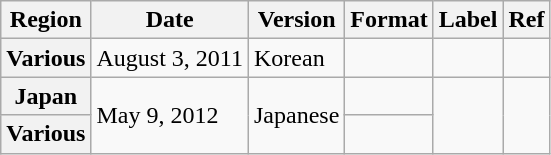<table class="wikitable plainrowheaders">
<tr>
<th scope="col">Region</th>
<th scope="col">Date</th>
<th scope="col">Version</th>
<th scope="col">Format</th>
<th scope="col">Label</th>
<th scope="col">Ref</th>
</tr>
<tr>
<th scope="row">Various </th>
<td>August 3, 2011</td>
<td>Korean</td>
<td></td>
<td></td>
<td></td>
</tr>
<tr>
<th scope="row">Japan</th>
<td rowspan="2">May 9, 2012</td>
<td rowspan="2">Japanese</td>
<td></td>
<td rowspan="2"></td>
<td rowspan="2"></td>
</tr>
<tr>
<th scope="row">Various </th>
<td></td>
</tr>
</table>
